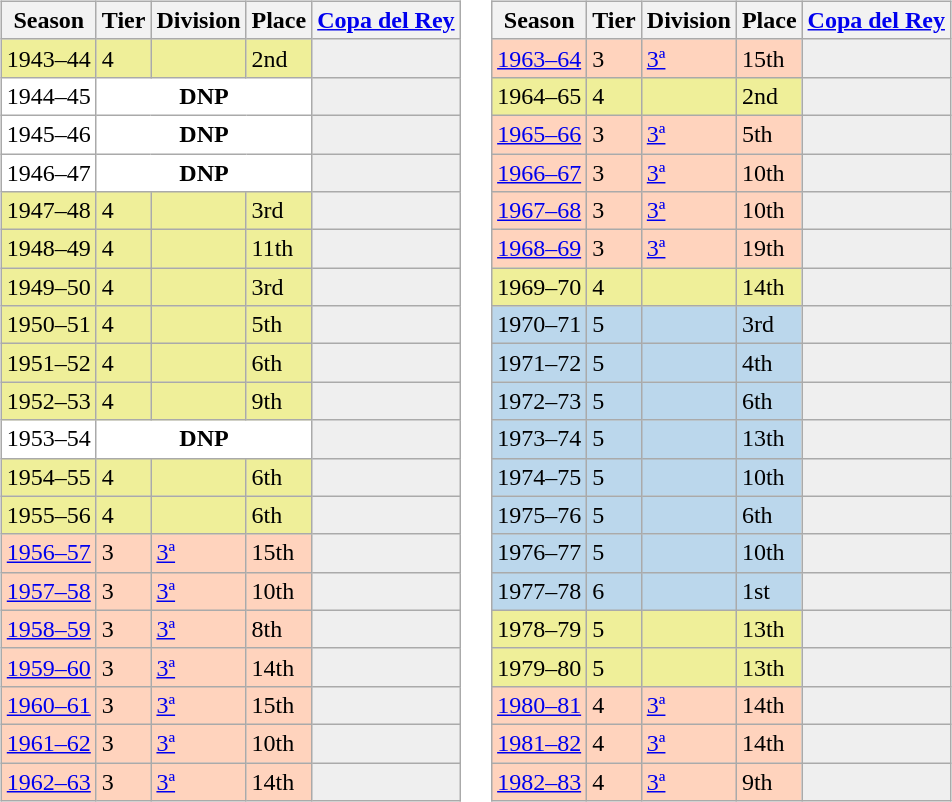<table>
<tr>
<td valign="top" width=0%><br><table class="wikitable">
<tr style="background:#f0f6fa;">
<th>Season</th>
<th>Tier</th>
<th>Division</th>
<th>Place</th>
<th><a href='#'>Copa del Rey</a></th>
</tr>
<tr>
<td style="background:#EFEF99;">1943–44</td>
<td style="background:#EFEF99;">4</td>
<td style="background:#EFEF99;"></td>
<td style="background:#EFEF99;">2nd</td>
<th style="background:#efefef;"></th>
</tr>
<tr>
<td style="background:#FFFFFF;">1944–45</td>
<th style="background:#FFFFFF;" colspan="3">DNP</th>
<th style="background:#efefef;"></th>
</tr>
<tr>
<td style="background:#FFFFFF;">1945–46</td>
<th style="background:#FFFFFF;" colspan="3">DNP</th>
<th style="background:#efefef;"></th>
</tr>
<tr>
<td style="background:#FFFFFF;">1946–47</td>
<th style="background:#FFFFFF;" colspan="3">DNP</th>
<th style="background:#efefef;"></th>
</tr>
<tr>
<td style="background:#EFEF99;">1947–48</td>
<td style="background:#EFEF99;">4</td>
<td style="background:#EFEF99;"></td>
<td style="background:#EFEF99;">3rd</td>
<th style="background:#efefef;"></th>
</tr>
<tr>
<td style="background:#EFEF99;">1948–49</td>
<td style="background:#EFEF99;">4</td>
<td style="background:#EFEF99;"></td>
<td style="background:#EFEF99;">11th</td>
<th style="background:#efefef;"></th>
</tr>
<tr>
<td style="background:#EFEF99;">1949–50</td>
<td style="background:#EFEF99;">4</td>
<td style="background:#EFEF99;"></td>
<td style="background:#EFEF99;">3rd</td>
<th style="background:#efefef;"></th>
</tr>
<tr>
<td style="background:#EFEF99;">1950–51</td>
<td style="background:#EFEF99;">4</td>
<td style="background:#EFEF99;"></td>
<td style="background:#EFEF99;">5th</td>
<th style="background:#efefef;"></th>
</tr>
<tr>
<td style="background:#EFEF99;">1951–52</td>
<td style="background:#EFEF99;">4</td>
<td style="background:#EFEF99;"></td>
<td style="background:#EFEF99;">6th</td>
<th style="background:#efefef;"></th>
</tr>
<tr>
<td style="background:#EFEF99;">1952–53</td>
<td style="background:#EFEF99;">4</td>
<td style="background:#EFEF99;"></td>
<td style="background:#EFEF99;">9th</td>
<th style="background:#efefef;"></th>
</tr>
<tr>
<td style="background:#FFFFFF;">1953–54</td>
<th style="background:#FFFFFF;" colspan="3">DNP</th>
<th style="background:#efefef;"></th>
</tr>
<tr>
<td style="background:#EFEF99;">1954–55</td>
<td style="background:#EFEF99;">4</td>
<td style="background:#EFEF99;"></td>
<td style="background:#EFEF99;">6th</td>
<th style="background:#efefef;"></th>
</tr>
<tr>
<td style="background:#EFEF99;">1955–56</td>
<td style="background:#EFEF99;">4</td>
<td style="background:#EFEF99;"></td>
<td style="background:#EFEF99;">6th</td>
<th style="background:#efefef;"></th>
</tr>
<tr>
<td style="background:#FFD3BD;"><a href='#'>1956–57</a></td>
<td style="background:#FFD3BD;">3</td>
<td style="background:#FFD3BD;"><a href='#'>3ª</a></td>
<td style="background:#FFD3BD;">15th</td>
<th style="background:#efefef;"></th>
</tr>
<tr>
<td style="background:#FFD3BD;"><a href='#'>1957–58</a></td>
<td style="background:#FFD3BD;">3</td>
<td style="background:#FFD3BD;"><a href='#'>3ª</a></td>
<td style="background:#FFD3BD;">10th</td>
<th style="background:#efefef;"></th>
</tr>
<tr>
<td style="background:#FFD3BD;"><a href='#'>1958–59</a></td>
<td style="background:#FFD3BD;">3</td>
<td style="background:#FFD3BD;"><a href='#'>3ª</a></td>
<td style="background:#FFD3BD;">8th</td>
<th style="background:#efefef;"></th>
</tr>
<tr>
<td style="background:#FFD3BD;"><a href='#'>1959–60</a></td>
<td style="background:#FFD3BD;">3</td>
<td style="background:#FFD3BD;"><a href='#'>3ª</a></td>
<td style="background:#FFD3BD;">14th</td>
<th style="background:#efefef;"></th>
</tr>
<tr>
<td style="background:#FFD3BD;"><a href='#'>1960–61</a></td>
<td style="background:#FFD3BD;">3</td>
<td style="background:#FFD3BD;"><a href='#'>3ª</a></td>
<td style="background:#FFD3BD;">15th</td>
<th style="background:#efefef;"></th>
</tr>
<tr>
<td style="background:#FFD3BD;"><a href='#'>1961–62</a></td>
<td style="background:#FFD3BD;">3</td>
<td style="background:#FFD3BD;"><a href='#'>3ª</a></td>
<td style="background:#FFD3BD;">10th</td>
<th style="background:#efefef;"></th>
</tr>
<tr>
<td style="background:#FFD3BD;"><a href='#'>1962–63</a></td>
<td style="background:#FFD3BD;">3</td>
<td style="background:#FFD3BD;"><a href='#'>3ª</a></td>
<td style="background:#FFD3BD;">14th</td>
<th style="background:#efefef;"></th>
</tr>
</table>
</td>
<td valign="top" width=0%><br><table class="wikitable">
<tr style="background:#f0f6fa;">
<th>Season</th>
<th>Tier</th>
<th>Division</th>
<th>Place</th>
<th><a href='#'>Copa del Rey</a></th>
</tr>
<tr>
<td style="background:#FFD3BD;"><a href='#'>1963–64</a></td>
<td style="background:#FFD3BD;">3</td>
<td style="background:#FFD3BD;"><a href='#'>3ª</a></td>
<td style="background:#FFD3BD;">15th</td>
<th style="background:#efefef;"></th>
</tr>
<tr>
<td style="background:#EFEF99;">1964–65</td>
<td style="background:#EFEF99;">4</td>
<td style="background:#EFEF99;"></td>
<td style="background:#EFEF99;">2nd</td>
<th style="background:#efefef;"></th>
</tr>
<tr>
<td style="background:#FFD3BD;"><a href='#'>1965–66</a></td>
<td style="background:#FFD3BD;">3</td>
<td style="background:#FFD3BD;"><a href='#'>3ª</a></td>
<td style="background:#FFD3BD;">5th</td>
<th style="background:#efefef;"></th>
</tr>
<tr>
<td style="background:#FFD3BD;"><a href='#'>1966–67</a></td>
<td style="background:#FFD3BD;">3</td>
<td style="background:#FFD3BD;"><a href='#'>3ª</a></td>
<td style="background:#FFD3BD;">10th</td>
<th style="background:#efefef;"></th>
</tr>
<tr>
<td style="background:#FFD3BD;"><a href='#'>1967–68</a></td>
<td style="background:#FFD3BD;">3</td>
<td style="background:#FFD3BD;"><a href='#'>3ª</a></td>
<td style="background:#FFD3BD;">10th</td>
<th style="background:#efefef;"></th>
</tr>
<tr>
<td style="background:#FFD3BD;"><a href='#'>1968–69</a></td>
<td style="background:#FFD3BD;">3</td>
<td style="background:#FFD3BD;"><a href='#'>3ª</a></td>
<td style="background:#FFD3BD;">19th</td>
<th style="background:#efefef;"></th>
</tr>
<tr>
<td style="background:#EFEF99;">1969–70</td>
<td style="background:#EFEF99;">4</td>
<td style="background:#EFEF99;"></td>
<td style="background:#EFEF99;">14th</td>
<th style="background:#efefef;"></th>
</tr>
<tr>
<td style="background:#BBD7EC;">1970–71</td>
<td style="background:#BBD7EC;">5</td>
<td style="background:#BBD7EC;"></td>
<td style="background:#BBD7EC;">3rd</td>
<th style="background:#efefef;"></th>
</tr>
<tr>
<td style="background:#BBD7EC;">1971–72</td>
<td style="background:#BBD7EC;">5</td>
<td style="background:#BBD7EC;"></td>
<td style="background:#BBD7EC;">4th</td>
<th style="background:#efefef;"></th>
</tr>
<tr>
<td style="background:#BBD7EC;">1972–73</td>
<td style="background:#BBD7EC;">5</td>
<td style="background:#BBD7EC;"></td>
<td style="background:#BBD7EC;">6th</td>
<th style="background:#efefef;"></th>
</tr>
<tr>
<td style="background:#BBD7EC;">1973–74</td>
<td style="background:#BBD7EC;">5</td>
<td style="background:#BBD7EC;"></td>
<td style="background:#BBD7EC;">13th</td>
<th style="background:#efefef;"></th>
</tr>
<tr>
<td style="background:#BBD7EC;">1974–75</td>
<td style="background:#BBD7EC;">5</td>
<td style="background:#BBD7EC;"></td>
<td style="background:#BBD7EC;">10th</td>
<th style="background:#efefef;"></th>
</tr>
<tr>
<td style="background:#BBD7EC;">1975–76</td>
<td style="background:#BBD7EC;">5</td>
<td style="background:#BBD7EC;"></td>
<td style="background:#BBD7EC;">6th</td>
<th style="background:#efefef;"></th>
</tr>
<tr>
<td style="background:#BBD7EC;">1976–77</td>
<td style="background:#BBD7EC;">5</td>
<td style="background:#BBD7EC;"></td>
<td style="background:#BBD7EC;">10th</td>
<th style="background:#efefef;"></th>
</tr>
<tr>
<td style="background:#BBD7EC;">1977–78</td>
<td style="background:#BBD7EC;">6</td>
<td style="background:#BBD7EC;"></td>
<td style="background:#BBD7EC;">1st</td>
<th style="background:#efefef;"></th>
</tr>
<tr>
<td style="background:#EFEF99;">1978–79</td>
<td style="background:#EFEF99;">5</td>
<td style="background:#EFEF99;"></td>
<td style="background:#EFEF99;">13th</td>
<th style="background:#efefef;"></th>
</tr>
<tr>
<td style="background:#EFEF99;">1979–80</td>
<td style="background:#EFEF99;">5</td>
<td style="background:#EFEF99;"></td>
<td style="background:#EFEF99;">13th</td>
<th style="background:#efefef;"></th>
</tr>
<tr>
<td style="background:#FFD3BD;"><a href='#'>1980–81</a></td>
<td style="background:#FFD3BD;">4</td>
<td style="background:#FFD3BD;"><a href='#'>3ª</a></td>
<td style="background:#FFD3BD;">14th</td>
<th style="background:#efefef;"></th>
</tr>
<tr>
<td style="background:#FFD3BD;"><a href='#'>1981–82</a></td>
<td style="background:#FFD3BD;">4</td>
<td style="background:#FFD3BD;"><a href='#'>3ª</a></td>
<td style="background:#FFD3BD;">14th</td>
<th style="background:#efefef;"></th>
</tr>
<tr>
<td style="background:#FFD3BD;"><a href='#'>1982–83</a></td>
<td style="background:#FFD3BD;">4</td>
<td style="background:#FFD3BD;"><a href='#'>3ª</a></td>
<td style="background:#FFD3BD;">9th</td>
<th style="background:#efefef;"></th>
</tr>
</table>
</td>
</tr>
</table>
